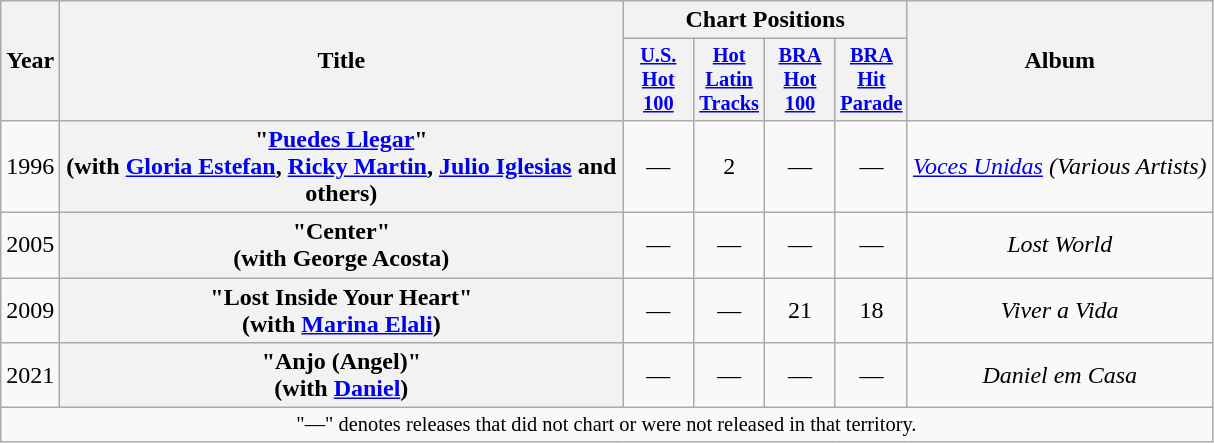<table class="wikitable plainrowheaders" style="text-align:center;" border="1">
<tr>
<th scope="col" rowspan="2" style="width:1em;">Year</th>
<th scope="col" rowspan="2" style="width:23em;">Title</th>
<th scope="col" colspan="4">Chart Positions</th>
<th scope="col" rowspan="2">Album</th>
</tr>
<tr>
<th scope="col" style="width:3em;font-size:85%;"><a href='#'>U.S. Hot 100</a></th>
<th scope="col" style="width:3em;font-size:85%;"><a href='#'>Hot Latin Tracks</a></th>
<th scope="col" style="width:3em;font-size:85%;"><a href='#'>BRA Hot 100</a></th>
<th scope="col" style="width:3em;font-size:85%;"><a href='#'>BRA Hit Parade</a></th>
</tr>
<tr>
<td>1996</td>
<th scope="row">"<a href='#'>Puedes Llegar</a>"<br><span>(with <a href='#'>Gloria Estefan</a>, <a href='#'>Ricky Martin</a>, <a href='#'>Julio Iglesias</a> and others)</span></th>
<td>—</td>
<td>2</td>
<td>—</td>
<td>—</td>
<td><em><a href='#'>Voces Unidas</a> (Various Artists)</em></td>
</tr>
<tr>
<td>2005</td>
<th scope="row">"Center"<br><span>(with George Acosta)</span></th>
<td>—</td>
<td>—</td>
<td>—</td>
<td>—</td>
<td><em>Lost World</em></td>
</tr>
<tr>
<td>2009</td>
<th scope="row">"Lost Inside Your Heart"<br><span>(with <a href='#'>Marina Elali</a>)</span></th>
<td>—</td>
<td>—</td>
<td>21</td>
<td>18</td>
<td><em>Viver a Vida</em></td>
</tr>
<tr>
<td>2021</td>
<th scope="row">"Anjo (Angel)"<br><span>(with <a href='#'>Daniel</a>)</span></th>
<td>—</td>
<td>—</td>
<td>—</td>
<td>—</td>
<td><em>Daniel em Casa</em></td>
</tr>
<tr>
<td colspan="20" style="text-align:center; font-size:85%;">"—" denotes releases that did not chart or were not released in that territory.</td>
</tr>
</table>
